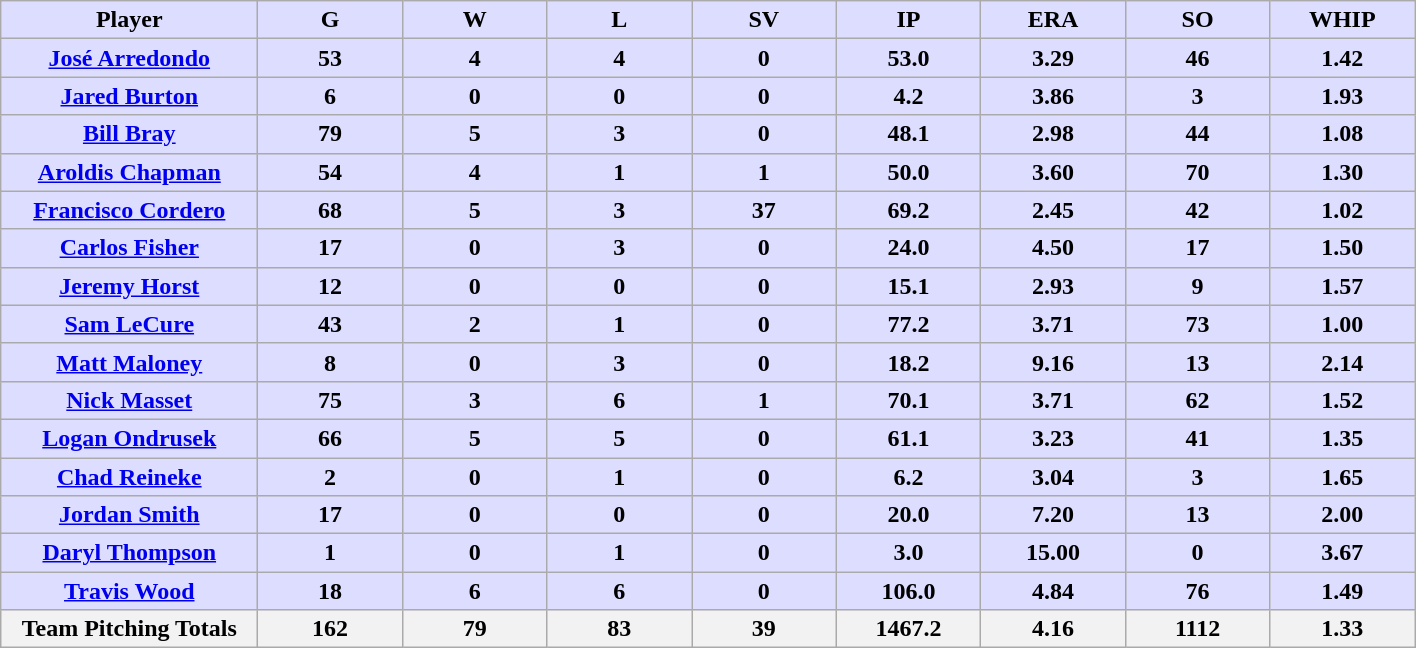<table class="wikitable sortable">
<tr>
<th style="background:#ddf; width:16%;">Player</th>
<th style="background:#ddf; width:9%;">G</th>
<th style="background:#ddf; width:9%;">W</th>
<th style="background:#ddf; width:9%;">L</th>
<th style="background:#ddf; width:9%;">SV</th>
<th style="background:#ddf; width:9%;">IP</th>
<th style="background:#ddf; width:9%;">ERA</th>
<th style="background:#ddf; width:9%;">SO</th>
<th style="background:#ddf; width:9%;">WHIP</th>
</tr>
<tr style="text-align:center;">
<th style="background:#ddf; width:16%;"><a href='#'>José Arredondo</a></th>
<th style="background:#ddf; width:9%;">53</th>
<th style="background:#ddf; width:9%;">4</th>
<th style="background:#ddf; width:9%;">4</th>
<th style="background:#ddf; width:9%;">0</th>
<th style="background:#ddf; width:9%;">53.0</th>
<th style="background:#ddf; width:9%;">3.29</th>
<th style="background:#ddf; width:9%;">46</th>
<th style="background:#ddf; width:9%;">1.42</th>
</tr>
<tr style="text-align:center;">
<th style="background:#ddf; width:16%;"><a href='#'>Jared Burton</a></th>
<th style="background:#ddf; width:9%;">6</th>
<th style="background:#ddf; width:9%;">0</th>
<th style="background:#ddf; width:9%;">0</th>
<th style="background:#ddf; width:9%;">0</th>
<th style="background:#ddf; width:9%;">4.2</th>
<th style="background:#ddf; width:9%;">3.86</th>
<th style="background:#ddf; width:9%;">3</th>
<th style="background:#ddf; width:9%;">1.93</th>
</tr>
<tr style="text-align:center;">
<th style="background:#ddf; width:16%;"><a href='#'>Bill Bray</a></th>
<th style="background:#ddf; width:9%;">79</th>
<th style="background:#ddf; width:9%;">5</th>
<th style="background:#ddf; width:9%;">3</th>
<th style="background:#ddf; width:9%;">0</th>
<th style="background:#ddf; width:9%;">48.1</th>
<th style="background:#ddf; width:9%;">2.98</th>
<th style="background:#ddf; width:9%;">44</th>
<th style="background:#ddf; width:9%;">1.08</th>
</tr>
<tr style="text-align:center;">
<th style="background:#ddf; width:16%;"><a href='#'>Aroldis Chapman</a></th>
<th style="background:#ddf; width:9%;">54</th>
<th style="background:#ddf; width:9%;">4</th>
<th style="background:#ddf; width:9%;">1</th>
<th style="background:#ddf; width:9%;">1</th>
<th style="background:#ddf; width:9%;">50.0</th>
<th style="background:#ddf; width:9%;">3.60</th>
<th style="background:#ddf; width:9%;">70</th>
<th style="background:#ddf; width:9%;">1.30</th>
</tr>
<tr style="text-align:center;">
<th style="background:#ddf; width:16%;"><a href='#'>Francisco Cordero</a></th>
<th style="background:#ddf; width:9%;">68</th>
<th style="background:#ddf; width:9%;">5</th>
<th style="background:#ddf; width:9%;">3</th>
<th style="background:#ddf; width:9%;">37</th>
<th style="background:#ddf; width:9%;">69.2</th>
<th style="background:#ddf; width:9%;">2.45</th>
<th style="background:#ddf; width:9%;">42</th>
<th style="background:#ddf; width:9%;">1.02</th>
</tr>
<tr style="text-align:center;">
<th style="background:#ddf; width:16%;"><a href='#'>Carlos Fisher</a></th>
<th style="background:#ddf; width:9%;">17</th>
<th style="background:#ddf; width:9%;">0</th>
<th style="background:#ddf; width:9%;">3</th>
<th style="background:#ddf; width:9%;">0</th>
<th style="background:#ddf; width:9%;">24.0</th>
<th style="background:#ddf; width:9%;">4.50</th>
<th style="background:#ddf; width:9%;">17</th>
<th style="background:#ddf; width:9%;">1.50</th>
</tr>
<tr style="text-align:center;">
<th style="background:#ddf; width:16%;"><a href='#'>Jeremy Horst</a></th>
<th style="background:#ddf; width:9%;">12</th>
<th style="background:#ddf; width:9%;">0</th>
<th style="background:#ddf; width:9%;">0</th>
<th style="background:#ddf; width:9%;">0</th>
<th style="background:#ddf; width:9%;">15.1</th>
<th style="background:#ddf; width:9%;">2.93</th>
<th style="background:#ddf; width:9%;">9</th>
<th style="background:#ddf; width:9%;">1.57</th>
</tr>
<tr style="text-align:center;">
<th style="background:#ddf; width:16%;"><a href='#'>Sam LeCure</a></th>
<th style="background:#ddf; width:9%;">43</th>
<th style="background:#ddf; width:9%;">2</th>
<th style="background:#ddf; width:9%;">1</th>
<th style="background:#ddf; width:9%;">0</th>
<th style="background:#ddf; width:9%;">77.2</th>
<th style="background:#ddf; width:9%;">3.71</th>
<th style="background:#ddf; width:9%;">73</th>
<th style="background:#ddf; width:9%;">1.00</th>
</tr>
<tr style="text-align:center;">
<th style="background:#ddf; width:16%;"><a href='#'>Matt Maloney</a></th>
<th style="background:#ddf; width:9%;">8</th>
<th style="background:#ddf; width:9%;">0</th>
<th style="background:#ddf; width:9%;">3</th>
<th style="background:#ddf; width:9%;">0</th>
<th style="background:#ddf; width:9%;">18.2</th>
<th style="background:#ddf; width:9%;">9.16</th>
<th style="background:#ddf; width:9%;">13</th>
<th style="background:#ddf; width:9%;">2.14</th>
</tr>
<tr style="text-align:center;">
<th style="background:#ddf; width:16%;"><a href='#'>Nick Masset</a></th>
<th style="background:#ddf; width:9%;">75</th>
<th style="background:#ddf; width:9%;">3</th>
<th style="background:#ddf; width:9%;">6</th>
<th style="background:#ddf; width:9%;">1</th>
<th style="background:#ddf; width:9%;">70.1</th>
<th style="background:#ddf; width:9%;">3.71</th>
<th style="background:#ddf; width:9%;">62</th>
<th style="background:#ddf; width:9%;">1.52</th>
</tr>
<tr style="text-align:center;">
<th style="background:#ddf; width:16%;"><a href='#'>Logan Ondrusek</a></th>
<th style="background:#ddf; width:9%;">66</th>
<th style="background:#ddf; width:9%;">5</th>
<th style="background:#ddf; width:9%;">5</th>
<th style="background:#ddf; width:9%;">0</th>
<th style="background:#ddf; width:9%;">61.1</th>
<th style="background:#ddf; width:9%;">3.23</th>
<th style="background:#ddf; width:9%;">41</th>
<th style="background:#ddf; width:9%;">1.35</th>
</tr>
<tr style="text-align:center;">
<th style="background:#ddf; width:16%;"><a href='#'>Chad Reineke</a></th>
<th style="background:#ddf; width:9%;">2</th>
<th style="background:#ddf; width:9%;">0</th>
<th style="background:#ddf; width:9%;">1</th>
<th style="background:#ddf; width:9%;">0</th>
<th style="background:#ddf; width:9%;">6.2</th>
<th style="background:#ddf; width:9%;">3.04</th>
<th style="background:#ddf; width:9%;">3</th>
<th style="background:#ddf; width:9%;">1.65</th>
</tr>
<tr style="text-align:center;">
<th style="background:#ddf; width:16%;"><a href='#'>Jordan Smith</a></th>
<th style="background:#ddf; width:9%;">17</th>
<th style="background:#ddf; width:9%;">0</th>
<th style="background:#ddf; width:9%;">0</th>
<th style="background:#ddf; width:9%;">0</th>
<th style="background:#ddf; width:9%;">20.0</th>
<th style="background:#ddf; width:9%;">7.20</th>
<th style="background:#ddf; width:9%;">13</th>
<th style="background:#ddf; width:9%;">2.00</th>
</tr>
<tr style="text-align:center;">
<th style="background:#ddf; width:16%;"><a href='#'>Daryl Thompson</a></th>
<th style="background:#ddf; width:9%;">1</th>
<th style="background:#ddf; width:9%;">0</th>
<th style="background:#ddf; width:9%;">1</th>
<th style="background:#ddf; width:9%;">0</th>
<th style="background:#ddf; width:9%;">3.0</th>
<th style="background:#ddf; width:9%;">15.00</th>
<th style="background:#ddf; width:9%;">0</th>
<th style="background:#ddf; width:9%;">3.67</th>
</tr>
<tr style="text-align:center;">
<th style="background:#ddf; width:16%;"><a href='#'>Travis Wood</a></th>
<th style="background:#ddf; width:9%;">18</th>
<th style="background:#ddf; width:9%;">6</th>
<th style="background:#ddf; width:9%;">6</th>
<th style="background:#ddf; width:9%;">0</th>
<th style="background:#ddf; width:9%;">106.0</th>
<th style="background:#ddf; width:9%;">4.84</th>
<th style="background:#ddf; width:9%;">76</th>
<th style="background:#ddf; width:9%;">1.49</th>
</tr>
<tr style="text-align:center;">
<th>Team Pitching Totals</th>
<th>162</th>
<th>79</th>
<th>83</th>
<th>39</th>
<th>1467.2</th>
<th>4.16</th>
<th>1112</th>
<th>1.33</th>
</tr>
</table>
